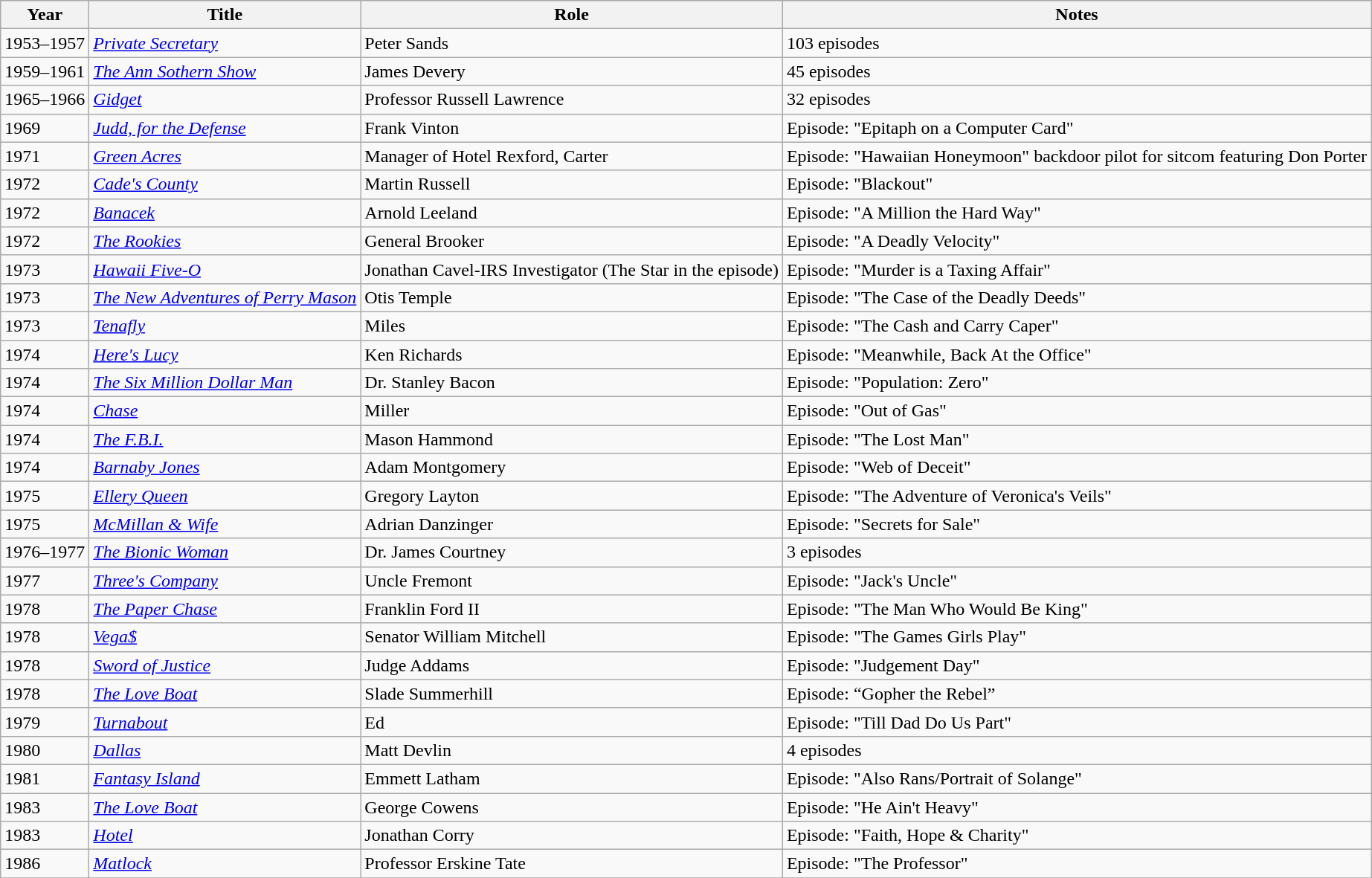<table class="wikitable sortable">
<tr>
<th>Year</th>
<th>Title</th>
<th>Role</th>
<th class="unsortable">Notes</th>
</tr>
<tr>
<td>1953–1957</td>
<td><em><a href='#'>Private Secretary</a></em></td>
<td>Peter Sands</td>
<td>103 episodes</td>
</tr>
<tr>
<td>1959–1961</td>
<td><em><a href='#'>The Ann Sothern Show</a></em></td>
<td>James Devery</td>
<td>45 episodes</td>
</tr>
<tr>
<td>1965–1966</td>
<td><em><a href='#'>Gidget</a></em></td>
<td>Professor Russell Lawrence</td>
<td>32 episodes</td>
</tr>
<tr>
<td>1969</td>
<td><em><a href='#'>Judd, for the Defense</a></em></td>
<td>Frank Vinton</td>
<td>Episode: "Epitaph on a Computer Card"</td>
</tr>
<tr>
<td>1971</td>
<td><em><a href='#'>Green Acres</a></em></td>
<td>Manager of Hotel Rexford, Carter</td>
<td>Episode: "Hawaiian Honeymoon" backdoor pilot for sitcom featuring Don Porter</td>
</tr>
<tr>
<td>1972</td>
<td><em><a href='#'>Cade's County</a></em></td>
<td>Martin Russell</td>
<td>Episode: "Blackout"</td>
</tr>
<tr>
<td>1972</td>
<td><em><a href='#'>Banacek</a></em></td>
<td>Arnold Leeland</td>
<td>Episode: "A Million the Hard Way"</td>
</tr>
<tr>
<td>1972</td>
<td><em><a href='#'>The Rookies</a></em></td>
<td>General Brooker</td>
<td>Episode: "A Deadly Velocity"</td>
</tr>
<tr>
<td>1973</td>
<td><em><a href='#'>Hawaii Five-O</a></em></td>
<td>Jonathan Cavel-IRS Investigator (The Star in the episode)</td>
<td>Episode: "Murder is a Taxing Affair"</td>
</tr>
<tr>
<td>1973</td>
<td><em><a href='#'>The New Adventures of Perry Mason</a></em></td>
<td>Otis Temple</td>
<td>Episode: "The Case of the Deadly Deeds"</td>
</tr>
<tr>
<td>1973</td>
<td><em><a href='#'>Tenafly</a></em></td>
<td>Miles</td>
<td>Episode: "The Cash and Carry Caper"</td>
</tr>
<tr>
<td>1974</td>
<td><em><a href='#'>Here's Lucy</a></em></td>
<td>Ken Richards</td>
<td>Episode: "Meanwhile, Back At the Office"</td>
</tr>
<tr>
<td>1974</td>
<td><em><a href='#'>The Six Million Dollar Man</a></em></td>
<td>Dr. Stanley Bacon</td>
<td>Episode: "Population: Zero"</td>
</tr>
<tr>
<td>1974</td>
<td><em><a href='#'>Chase</a></em></td>
<td>Miller</td>
<td>Episode: "Out of Gas"</td>
</tr>
<tr>
<td>1974</td>
<td><em><a href='#'>The F.B.I.</a></em></td>
<td>Mason Hammond</td>
<td>Episode: "The Lost Man"</td>
</tr>
<tr>
<td>1974</td>
<td><em><a href='#'>Barnaby Jones</a></em></td>
<td>Adam Montgomery</td>
<td>Episode: "Web of Deceit"</td>
</tr>
<tr>
<td>1975</td>
<td><em><a href='#'>Ellery Queen</a></em></td>
<td>Gregory Layton</td>
<td>Episode: "The Adventure of Veronica's Veils"</td>
</tr>
<tr>
<td>1975</td>
<td><em><a href='#'>McMillan & Wife</a></em></td>
<td>Adrian Danzinger</td>
<td>Episode: "Secrets for Sale"</td>
</tr>
<tr>
<td>1976–1977</td>
<td><em><a href='#'>The Bionic Woman</a></em></td>
<td>Dr. James Courtney</td>
<td>3 episodes</td>
</tr>
<tr>
<td>1977</td>
<td><em><a href='#'>Three's Company</a></em></td>
<td>Uncle Fremont</td>
<td>Episode: "Jack's Uncle"</td>
</tr>
<tr>
<td>1978</td>
<td><em><a href='#'>The Paper Chase</a></em></td>
<td>Franklin Ford II</td>
<td>Episode: "The Man Who Would Be King"</td>
</tr>
<tr>
<td>1978</td>
<td><em><a href='#'>Vega$</a></em></td>
<td>Senator William Mitchell</td>
<td>Episode: "The Games Girls Play"</td>
</tr>
<tr>
<td>1978</td>
<td><em><a href='#'>Sword of Justice</a></em></td>
<td>Judge Addams</td>
<td>Episode: "Judgement Day"</td>
</tr>
<tr>
<td>1978</td>
<td><em><a href='#'>The Love Boat</a></em></td>
<td>Slade Summerhill</td>
<td>Episode: “Gopher the Rebel”</td>
</tr>
<tr>
<td>1979</td>
<td><em><a href='#'>Turnabout</a></em></td>
<td>Ed</td>
<td>Episode: "Till Dad Do Us Part"</td>
</tr>
<tr>
<td>1980</td>
<td><em><a href='#'>Dallas</a></em></td>
<td>Matt Devlin</td>
<td>4 episodes</td>
</tr>
<tr>
<td>1981</td>
<td><em><a href='#'>Fantasy Island</a></em></td>
<td>Emmett Latham</td>
<td>Episode: "Also Rans/Portrait of Solange"</td>
</tr>
<tr>
<td>1983</td>
<td><em><a href='#'>The Love Boat</a></em></td>
<td>George Cowens</td>
<td>Episode: "He Ain't Heavy"</td>
</tr>
<tr>
<td>1983</td>
<td><em><a href='#'>Hotel</a></em></td>
<td>Jonathan Corry</td>
<td>Episode: "Faith, Hope & Charity"</td>
</tr>
<tr>
<td>1986</td>
<td><em><a href='#'>Matlock</a></em></td>
<td>Professor Erskine Tate</td>
<td>Episode: "The Professor"</td>
</tr>
<tr>
</tr>
</table>
